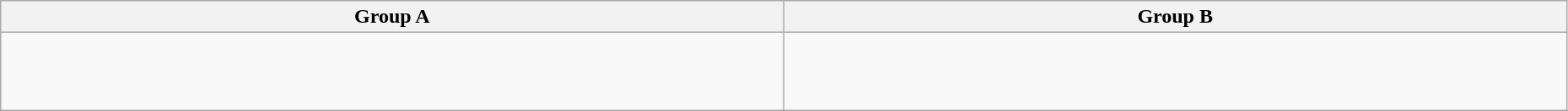<table class="wikitable" width="98%">
<tr>
<th width="25%">Group A</th>
<th width="25%">Group B</th>
</tr>
<tr>
<td><br><br><br></td>
<td><br><br><br></td>
</tr>
</table>
